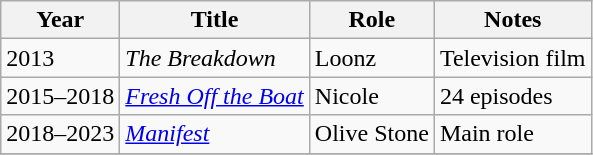<table class="wikitable">
<tr>
<th>Year</th>
<th>Title</th>
<th>Role</th>
<th>Notes</th>
</tr>
<tr>
<td>2013</td>
<td><em>The Breakdown</em></td>
<td>Loonz</td>
<td>Television film</td>
</tr>
<tr>
<td>2015–2018</td>
<td><em><a href='#'>Fresh Off the Boat</a></em></td>
<td>Nicole</td>
<td>24 episodes</td>
</tr>
<tr>
<td>2018–2023</td>
<td><em><a href='#'>Manifest</a></em></td>
<td>Olive Stone</td>
<td>Main role</td>
</tr>
<tr>
</tr>
</table>
